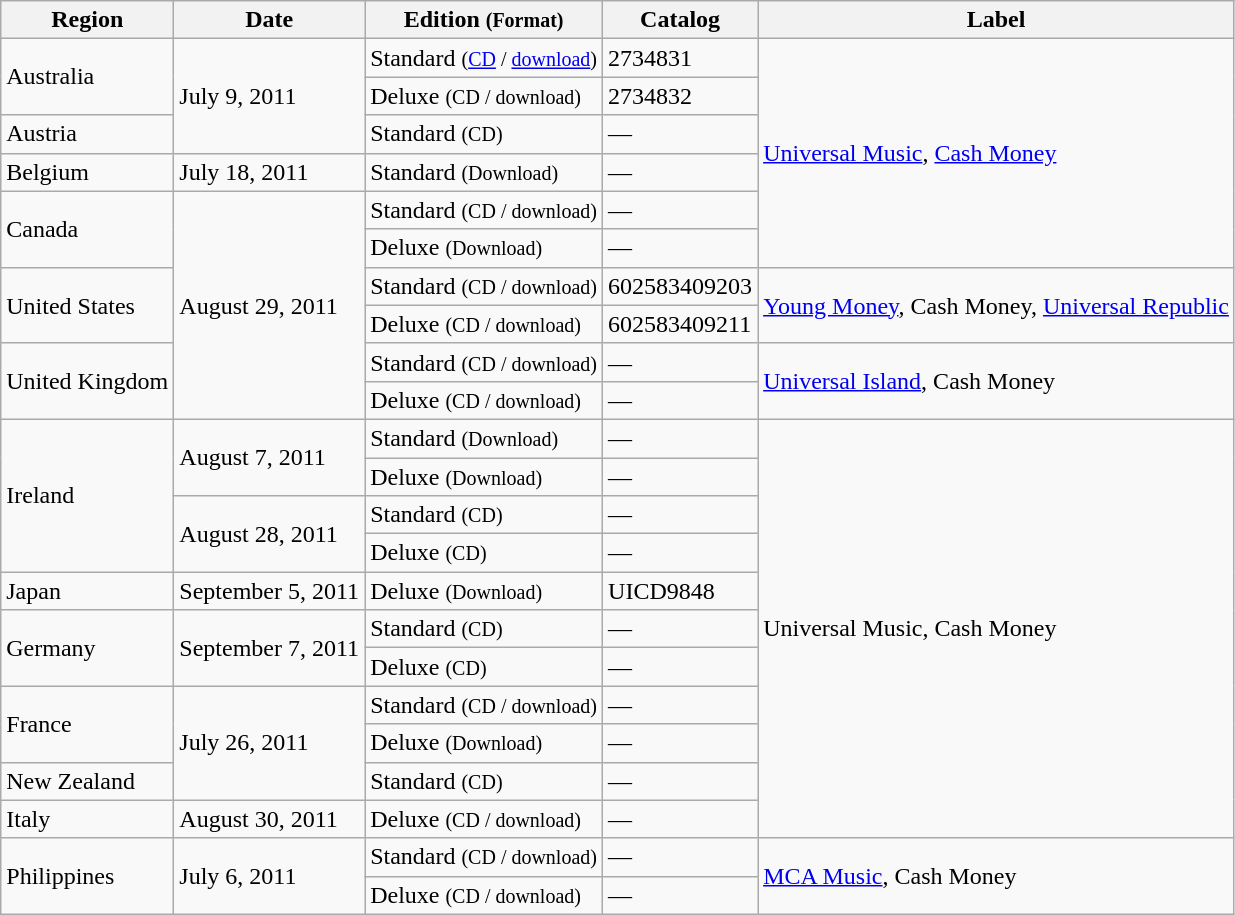<table class="wikitable">
<tr>
<th>Region</th>
<th>Date</th>
<th>Edition <small>(Format)</small></th>
<th>Catalog</th>
<th>Label</th>
</tr>
<tr>
<td rowspan="2">Australia</td>
<td rowspan="3">July 9, 2011</td>
<td>Standard <small>(<a href='#'>CD</a> / <a href='#'>download</a>)</small></td>
<td>2734831</td>
<td rowspan="6"><a href='#'>Universal Music</a>, <a href='#'>Cash Money</a></td>
</tr>
<tr>
<td>Deluxe <small>(CD / download)</small></td>
<td>2734832</td>
</tr>
<tr>
<td>Austria</td>
<td>Standard <small>(CD)</small></td>
<td>—</td>
</tr>
<tr>
<td>Belgium</td>
<td>July 18, 2011</td>
<td>Standard <small>(Download)</small></td>
<td>—</td>
</tr>
<tr>
<td rowspan="2">Canada</td>
<td rowspan="6">August 29, 2011</td>
<td>Standard <small>(CD / download)</small></td>
<td>—</td>
</tr>
<tr>
<td>Deluxe <small>(Download)</small></td>
<td>—</td>
</tr>
<tr>
<td rowspan="2">United States</td>
<td>Standard <small>(CD / download)</small></td>
<td>602583409203</td>
<td rowspan="2"><a href='#'>Young Money</a>, Cash Money, <a href='#'>Universal Republic</a></td>
</tr>
<tr>
<td>Deluxe <small>(CD / download)</small></td>
<td>602583409211</td>
</tr>
<tr>
<td rowspan="2">United Kingdom</td>
<td>Standard <small>(CD / download)</small></td>
<td>—</td>
<td rowspan="2"><a href='#'>Universal Island</a>, Cash Money</td>
</tr>
<tr>
<td>Deluxe <small>(CD / download)</small></td>
<td>—</td>
</tr>
<tr>
<td rowspan="4">Ireland</td>
<td rowspan="2">August 7, 2011</td>
<td>Standard <small>(Download)</small></td>
<td>—</td>
<td rowspan="11">Universal Music, Cash Money</td>
</tr>
<tr>
<td>Deluxe <small>(Download)</small></td>
<td>—</td>
</tr>
<tr>
<td rowspan="2">August 28, 2011</td>
<td>Standard <small>(CD)</small></td>
<td>—</td>
</tr>
<tr>
<td>Deluxe <small>(CD)</small></td>
<td>—</td>
</tr>
<tr>
<td>Japan</td>
<td>September 5, 2011</td>
<td>Deluxe <small>(Download)</small></td>
<td>UICD9848</td>
</tr>
<tr>
<td rowspan="2">Germany</td>
<td rowspan="2">September 7, 2011</td>
<td>Standard <small>(CD)</small></td>
<td>—</td>
</tr>
<tr>
<td>Deluxe <small>(CD)</small></td>
<td>—</td>
</tr>
<tr>
<td rowspan="2">France</td>
<td rowspan="3">July 26, 2011</td>
<td>Standard <small>(CD / download)</small></td>
<td>—</td>
</tr>
<tr>
<td>Deluxe <small>(Download)</small></td>
<td>—</td>
</tr>
<tr>
<td>New Zealand</td>
<td>Standard <small>(CD)</small></td>
<td>—</td>
</tr>
<tr>
<td>Italy</td>
<td>August 30, 2011</td>
<td>Deluxe <small>(CD / download)</small></td>
<td>—</td>
</tr>
<tr>
<td rowspan="2">Philippines</td>
<td rowspan="2">July 6, 2011</td>
<td>Standard <small>(CD / download)</small></td>
<td>—</td>
<td rowspan="2"><a href='#'>MCA Music</a>, Cash Money</td>
</tr>
<tr>
<td>Deluxe <small>(CD / download)</small></td>
<td>—</td>
</tr>
</table>
